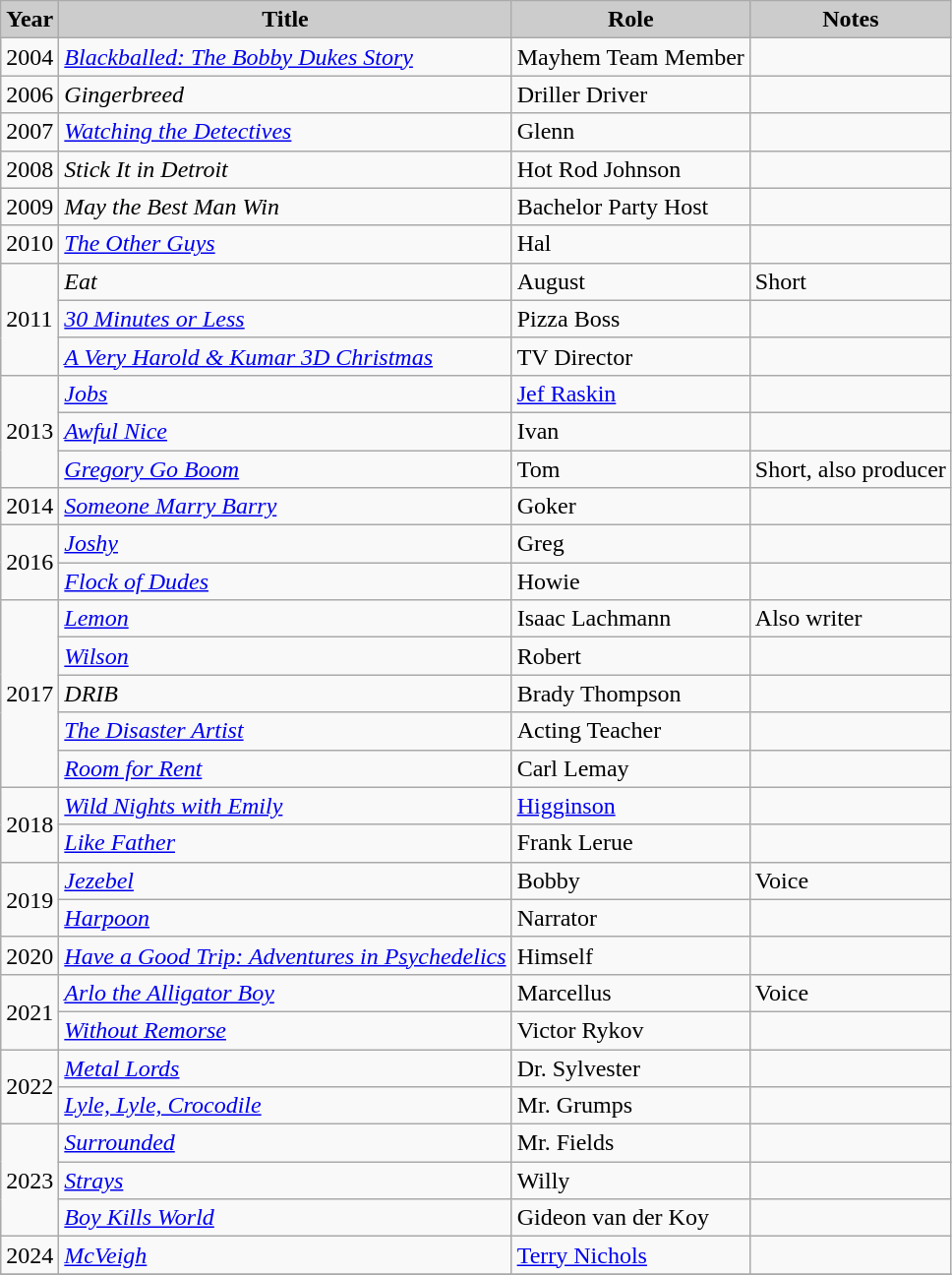<table class="wikitable sortable" style="font-size:100%">
<tr style="text-align:center;">
<th style="background:#ccc;">Year</th>
<th style="background:#ccc;">Title</th>
<th style="background:#ccc;">Role</th>
<th style="background:#ccc;">Notes</th>
</tr>
<tr>
<td>2004</td>
<td><em><a href='#'>Blackballed: The Bobby Dukes Story</a></em></td>
<td>Mayhem Team Member</td>
<td></td>
</tr>
<tr>
<td>2006</td>
<td><em>Gingerbreed</em></td>
<td>Driller Driver</td>
<td></td>
</tr>
<tr>
<td>2007</td>
<td><em><a href='#'>Watching the Detectives</a></em></td>
<td>Glenn</td>
<td></td>
</tr>
<tr>
<td>2008</td>
<td><em>Stick It in Detroit</em></td>
<td>Hot Rod Johnson</td>
<td></td>
</tr>
<tr>
<td>2009</td>
<td><em>May the Best Man Win</em></td>
<td>Bachelor Party Host</td>
<td></td>
</tr>
<tr>
<td>2010</td>
<td><em><a href='#'>The Other Guys</a></em></td>
<td>Hal</td>
<td></td>
</tr>
<tr>
<td rowspan="3">2011</td>
<td><em>Eat</em></td>
<td>August</td>
<td>Short</td>
</tr>
<tr>
<td><em><a href='#'>30 Minutes or Less</a></em></td>
<td>Pizza Boss</td>
<td></td>
</tr>
<tr>
<td><em><a href='#'>A Very Harold & Kumar 3D Christmas</a></em></td>
<td>TV Director</td>
<td></td>
</tr>
<tr>
<td rowspan="3">2013</td>
<td><em><a href='#'>Jobs</a></em></td>
<td><a href='#'>Jef Raskin</a></td>
<td></td>
</tr>
<tr>
<td><em><a href='#'>Awful Nice</a></em></td>
<td>Ivan</td>
<td></td>
</tr>
<tr>
<td><em><a href='#'>Gregory Go Boom</a></em></td>
<td>Tom</td>
<td>Short, also producer</td>
</tr>
<tr>
<td>2014</td>
<td><em><a href='#'>Someone Marry Barry</a></em></td>
<td>Goker</td>
<td></td>
</tr>
<tr>
<td rowspan="2">2016</td>
<td><em><a href='#'>Joshy</a></em></td>
<td>Greg</td>
<td></td>
</tr>
<tr>
<td><em><a href='#'>Flock of Dudes</a></em></td>
<td>Howie</td>
<td></td>
</tr>
<tr>
<td rowspan="5">2017</td>
<td><em><a href='#'>Lemon</a></em></td>
<td>Isaac Lachmann</td>
<td>Also writer</td>
</tr>
<tr>
<td><em><a href='#'>Wilson</a></em></td>
<td>Robert</td>
<td></td>
</tr>
<tr>
<td><em>DRIB</em></td>
<td>Brady Thompson</td>
<td></td>
</tr>
<tr>
<td><em><a href='#'>The Disaster Artist</a></em></td>
<td>Acting Teacher</td>
<td></td>
</tr>
<tr>
<td><em><a href='#'>Room for Rent</a></em></td>
<td>Carl Lemay</td>
<td></td>
</tr>
<tr>
<td rowspan="2">2018</td>
<td><em><a href='#'>Wild Nights with Emily</a></em></td>
<td><a href='#'>Higginson</a></td>
<td></td>
</tr>
<tr>
<td><em><a href='#'>Like Father</a></em></td>
<td>Frank Lerue</td>
<td></td>
</tr>
<tr>
<td rowspan=2>2019</td>
<td><em><a href='#'>Jezebel</a></em></td>
<td>Bobby</td>
<td>Voice</td>
</tr>
<tr>
<td><em><a href='#'>Harpoon</a></em></td>
<td>Narrator</td>
<td></td>
</tr>
<tr>
<td>2020</td>
<td><em><a href='#'>Have a Good Trip: Adventures in Psychedelics</a></em></td>
<td>Himself</td>
<td></td>
</tr>
<tr>
<td rowspan=2>2021</td>
<td><em><a href='#'>Arlo the Alligator Boy</a></em></td>
<td>Marcellus</td>
<td>Voice</td>
</tr>
<tr>
<td><em><a href='#'>Without Remorse</a></em></td>
<td>Victor Rykov</td>
<td></td>
</tr>
<tr>
<td rowspan=2>2022</td>
<td><em><a href='#'>Metal Lords</a></em></td>
<td>Dr. Sylvester</td>
<td></td>
</tr>
<tr>
<td><em><a href='#'>Lyle, Lyle, Crocodile</a></em></td>
<td>Mr. Grumps</td>
<td></td>
</tr>
<tr>
<td rowspan="3">2023</td>
<td><em><a href='#'>Surrounded</a></em></td>
<td>Mr. Fields</td>
<td></td>
</tr>
<tr>
<td><em><a href='#'>Strays</a></em></td>
<td>Willy</td>
<td></td>
</tr>
<tr>
<td><em><a href='#'>Boy Kills World</a></em></td>
<td>Gideon van der Koy</td>
<td></td>
</tr>
<tr>
<td>2024</td>
<td><em><a href='#'>McVeigh</a></em></td>
<td><a href='#'>Terry Nichols</a></td>
<td></td>
</tr>
<tr>
</tr>
</table>
